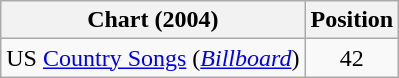<table class="wikitable sortable">
<tr>
<th scope="col">Chart (2004)</th>
<th scope="col">Position</th>
</tr>
<tr>
<td>US <a href='#'>Country Songs</a> (<em><a href='#'>Billboard</a></em>)</td>
<td align="center">42</td>
</tr>
</table>
